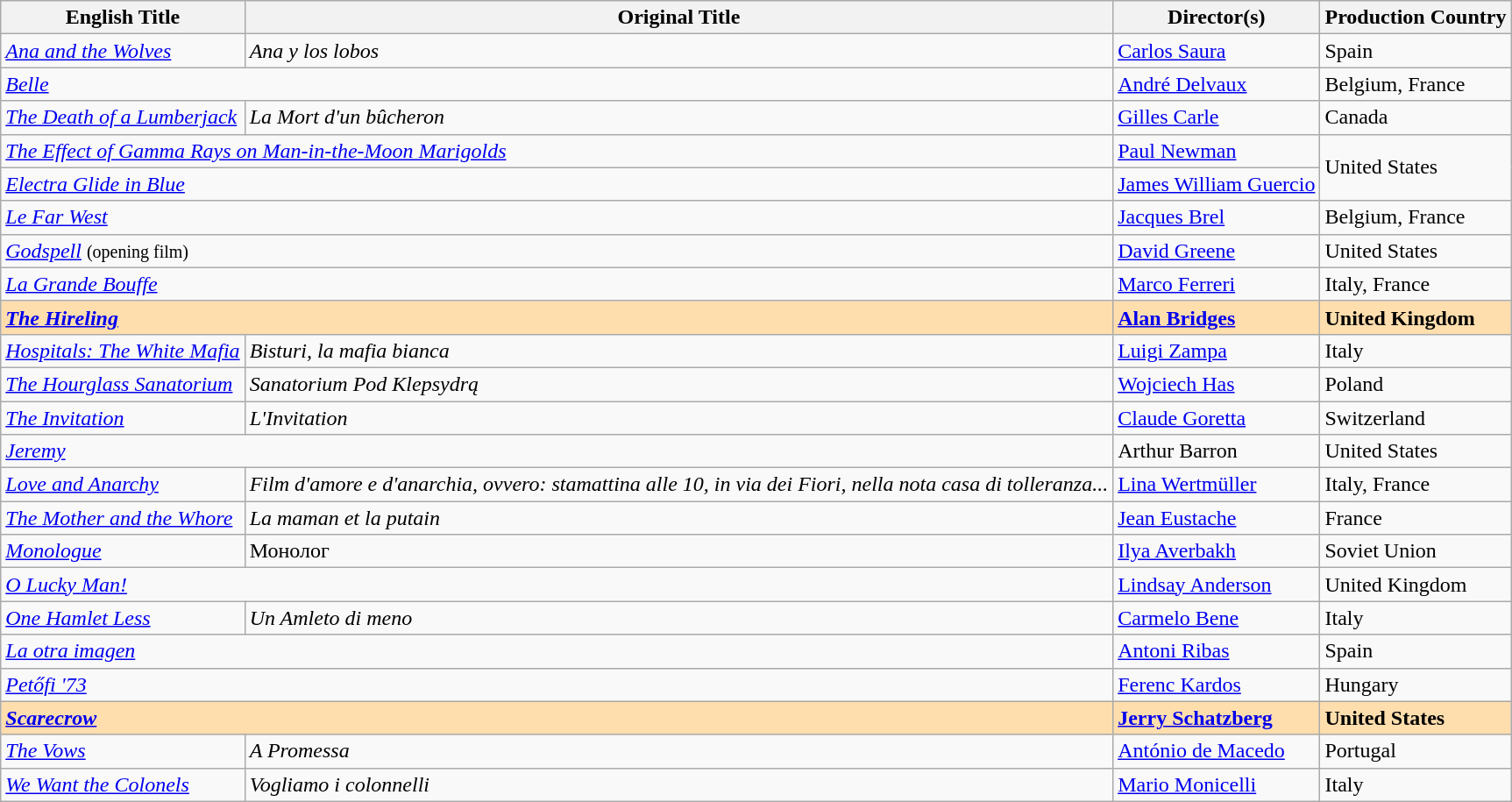<table class="wikitable">
<tr>
<th>English Title</th>
<th>Original Title</th>
<th>Director(s)</th>
<th>Production Country</th>
</tr>
<tr>
<td><em><a href='#'>Ana and the Wolves</a></em></td>
<td><em>Ana y los lobos</em></td>
<td><a href='#'>Carlos Saura</a></td>
<td>Spain</td>
</tr>
<tr>
<td colspan="2"><em><a href='#'>Belle</a></em></td>
<td><a href='#'>André Delvaux</a></td>
<td>Belgium, France</td>
</tr>
<tr>
<td><em><a href='#'>The Death of a Lumberjack</a></em></td>
<td><em>La Mort d'un bûcheron</em></td>
<td><a href='#'>Gilles Carle</a></td>
<td>Canada</td>
</tr>
<tr>
<td colspan="2"><em><a href='#'>The Effect of Gamma Rays on Man-in-the-Moon Marigolds</a></em></td>
<td><a href='#'>Paul Newman</a></td>
<td rowspan="2">United States</td>
</tr>
<tr>
<td colspan="2"><em><a href='#'>Electra Glide in Blue</a></em></td>
<td><a href='#'>James William Guercio</a></td>
</tr>
<tr>
<td colspan="2"><em><a href='#'>Le Far West</a></em></td>
<td><a href='#'>Jacques Brel</a></td>
<td>Belgium, France</td>
</tr>
<tr>
<td colspan="2"><em><a href='#'>Godspell</a></em> <small>(opening film)</small></td>
<td><a href='#'>David Greene</a></td>
<td>United States</td>
</tr>
<tr>
<td colspan="2"><em><a href='#'>La Grande Bouffe</a></em></td>
<td><a href='#'>Marco Ferreri</a></td>
<td>Italy, France</td>
</tr>
<tr style="background:#FFDEAD;">
<td colspan="2"><strong><em><a href='#'>The Hireling</a></em></strong></td>
<td><strong><a href='#'>Alan Bridges</a></strong></td>
<td><strong>United Kingdom</strong></td>
</tr>
<tr>
<td><em><a href='#'>Hospitals: The White Mafia</a></em></td>
<td><em>Bisturi, la mafia bianca</em></td>
<td><a href='#'>Luigi Zampa</a></td>
<td>Italy</td>
</tr>
<tr>
<td><em><a href='#'>The Hourglass Sanatorium</a></em></td>
<td><em>Sanatorium Pod Klepsydrą</em></td>
<td><a href='#'>Wojciech Has</a></td>
<td>Poland</td>
</tr>
<tr>
<td><em><a href='#'>The Invitation</a></em></td>
<td><em>L'Invitation</em></td>
<td><a href='#'>Claude Goretta</a></td>
<td>Switzerland</td>
</tr>
<tr>
<td colspan="2"><em><a href='#'>Jeremy</a></em></td>
<td>Arthur Barron</td>
<td>United States</td>
</tr>
<tr>
<td><em><a href='#'>Love and Anarchy</a></em></td>
<td><em>Film d'amore e d'anarchia, ovvero: stamattina alle 10, in via dei Fiori, nella nota casa di tolleranza...</em></td>
<td><a href='#'>Lina Wertmüller</a></td>
<td>Italy, France</td>
</tr>
<tr>
<td><em><a href='#'>The Mother and the Whore</a></em></td>
<td><em>La maman et la putain</em></td>
<td><a href='#'>Jean Eustache</a></td>
<td>France</td>
</tr>
<tr>
<td><em><a href='#'>Monologue</a></em></td>
<td>Монолог</td>
<td><a href='#'>Ilya Averbakh</a></td>
<td>Soviet Union</td>
</tr>
<tr>
<td colspan="2"><em><a href='#'>O Lucky Man!</a></em></td>
<td><a href='#'>Lindsay Anderson</a></td>
<td>United Kingdom</td>
</tr>
<tr>
<td><em><a href='#'>One Hamlet Less</a></em></td>
<td><em>Un Amleto di meno</em></td>
<td><a href='#'>Carmelo Bene</a></td>
<td>Italy</td>
</tr>
<tr>
<td colspan="2"><em><a href='#'>La otra imagen</a></em></td>
<td><a href='#'>Antoni Ribas</a></td>
<td>Spain</td>
</tr>
<tr>
<td colspan="2"><em><a href='#'>Petőfi '73</a></em></td>
<td><a href='#'>Ferenc Kardos</a></td>
<td>Hungary</td>
</tr>
<tr style="background:#FFDEAD;">
<td colspan="2"><strong><em><a href='#'>Scarecrow</a></em></strong></td>
<td><strong><a href='#'>Jerry Schatzberg</a></strong></td>
<td><strong>United States</strong></td>
</tr>
<tr>
<td><em><a href='#'>The Vows</a></em></td>
<td><em>A Promessa</em></td>
<td><a href='#'>António de Macedo</a></td>
<td>Portugal</td>
</tr>
<tr>
<td><em><a href='#'>We Want the Colonels</a></em></td>
<td><em>Vogliamo i colonnelli</em></td>
<td><a href='#'>Mario Monicelli</a></td>
<td>Italy</td>
</tr>
</table>
